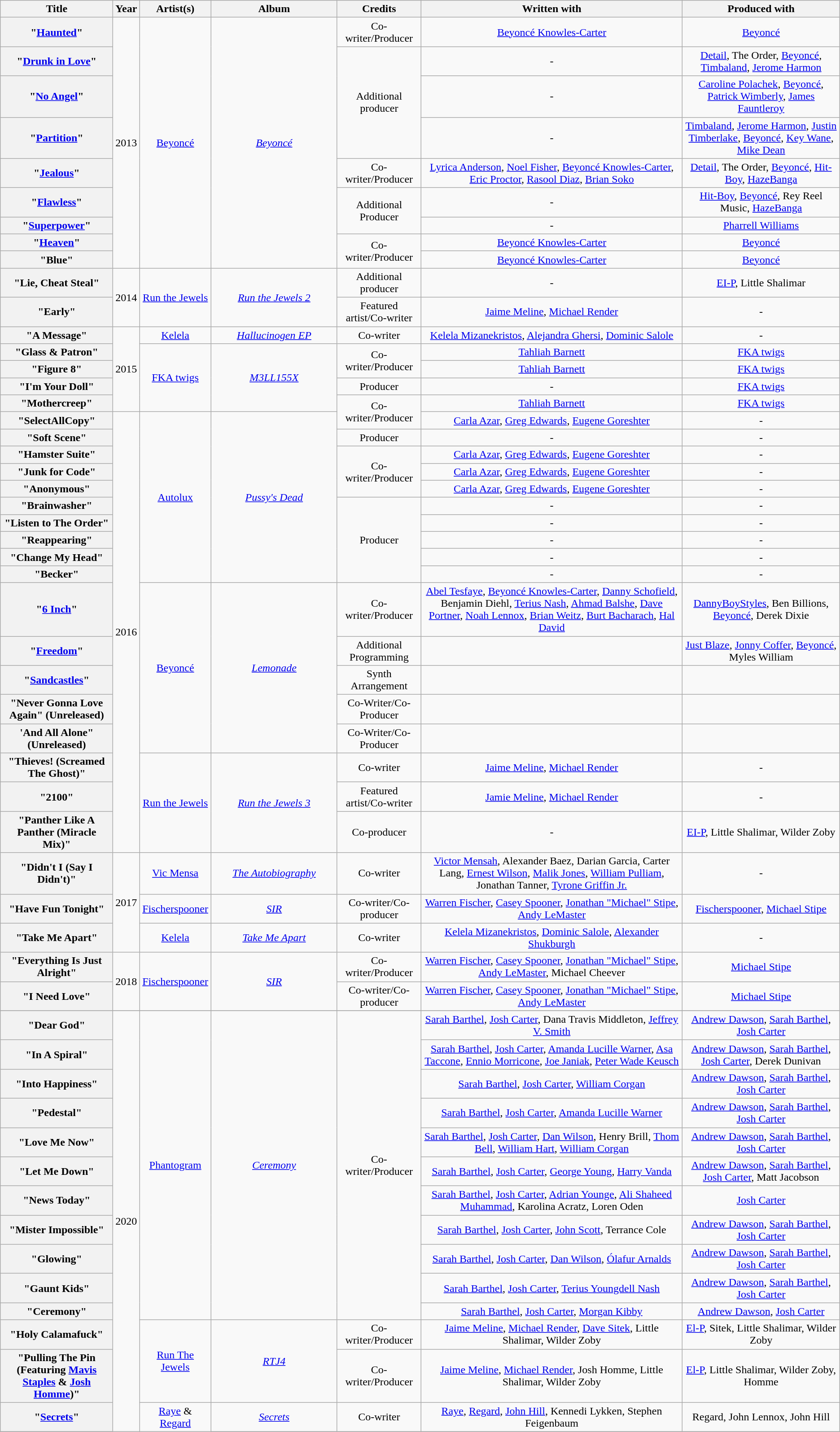<table class="wikitable sortable plainrowheaders" style="text-align:center;">
<tr>
<th scope="col" style="width:160px;">Title</th>
<th scope="col">Year</th>
<th scope="col">Artist(s)</th>
<th scope="col" style="width:180px;">Album</th>
<th scope="col">Credits</th>
<th scope="col">Written with</th>
<th scope="col">Produced with</th>
</tr>
<tr>
<th scope="row">"<a href='#'>Haunted</a>"</th>
<td rowspan="9">2013</td>
<td rowspan="9"><a href='#'>Beyoncé</a></td>
<td rowspan="9"><em><a href='#'>Beyoncé</a></em></td>
<td>Co-writer/Producer</td>
<td><a href='#'>Beyoncé Knowles-Carter</a></td>
<td><a href='#'>Beyoncé</a></td>
</tr>
<tr>
<th scope="row">"<a href='#'>Drunk in Love</a>"<br></th>
<td rowspan="3">Additional producer</td>
<td>-</td>
<td><a href='#'>Detail</a>, The Order, <a href='#'>Beyoncé</a>, <a href='#'>Timbaland</a>, <a href='#'>Jerome Harmon</a></td>
</tr>
<tr>
<th scope="row">"<a href='#'>No Angel</a>"</th>
<td>-</td>
<td><a href='#'>Caroline Polachek</a>, <a href='#'>Beyoncé</a>, <a href='#'>Patrick Wimberly</a>, <a href='#'>James Fauntleroy</a></td>
</tr>
<tr>
<th scope="row">"<a href='#'>Partition</a>"</th>
<td>-</td>
<td><a href='#'>Timbaland</a>, <a href='#'>Jerome Harmon</a>, <a href='#'>Justin Timberlake</a>, <a href='#'>Beyoncé</a>, <a href='#'>Key Wane</a>, <a href='#'>Mike Dean</a></td>
</tr>
<tr>
<th scope="row">"<a href='#'>Jealous</a>"</th>
<td>Co-writer/Producer</td>
<td><a href='#'>Lyrica Anderson</a>, <a href='#'>Noel Fisher</a>, <a href='#'>Beyoncé Knowles-Carter</a>, <a href='#'>Eric Proctor</a>, <a href='#'>Rasool Diaz</a>, <a href='#'>Brian Soko</a></td>
<td><a href='#'>Detail</a>, The Order, <a href='#'>Beyoncé</a>, <a href='#'>Hit-Boy</a>, <a href='#'>HazeBanga</a></td>
</tr>
<tr>
<th scope="row">"<a href='#'>Flawless</a>"<br></th>
<td rowspan="2">Additional Producer</td>
<td>-</td>
<td><a href='#'>Hit-Boy</a>, <a href='#'>Beyoncé</a>, Rey Reel Music, <a href='#'>HazeBanga</a></td>
</tr>
<tr>
<th scope="row">"<a href='#'>Superpower</a>"<br></th>
<td>-</td>
<td><a href='#'>Pharrell Williams</a></td>
</tr>
<tr>
<th scope="row">"<a href='#'>Heaven</a>"</th>
<td rowspan="2">Co-writer/Producer</td>
<td><a href='#'>Beyoncé Knowles-Carter</a></td>
<td><a href='#'>Beyoncé</a></td>
</tr>
<tr>
<th scope="row">"Blue"<br></th>
<td><a href='#'>Beyoncé Knowles-Carter</a></td>
<td><a href='#'>Beyoncé</a></td>
</tr>
<tr>
<th scope="row">"Lie, Cheat Steal"</th>
<td rowspan="2">2014</td>
<td rowspan="2"><a href='#'>Run the Jewels</a></td>
<td rowspan="2"><em><a href='#'>Run the Jewels 2</a></em></td>
<td>Additional producer</td>
<td>-</td>
<td><a href='#'>EI-P</a>, Little Shalimar</td>
</tr>
<tr>
<th scope="row">"Early"<br></th>
<td>Featured artist/Co-writer</td>
<td><a href='#'>Jaime Meline</a>, <a href='#'>Michael Render</a></td>
<td>-</td>
</tr>
<tr>
<th scope="row">"A Message"</th>
<td rowspan="5">2015</td>
<td><a href='#'>Kelela</a></td>
<td><em><a href='#'>Hallucinogen EP</a></em></td>
<td>Co-writer</td>
<td><a href='#'>Kelela Mizanekristos</a>, <a href='#'>Alejandra Ghersi</a>, <a href='#'>Dominic Salole</a></td>
<td>-</td>
</tr>
<tr>
<th scope="row">"Glass & Patron"</th>
<td rowspan="4"><a href='#'>FKA twigs</a></td>
<td rowspan="4"><em><a href='#'>M3LL155X</a></em></td>
<td rowspan="2">Co-writer/Producer</td>
<td><a href='#'>Tahliah Barnett</a></td>
<td><a href='#'>FKA twigs</a></td>
</tr>
<tr>
<th scope="row">"Figure 8"</th>
<td><a href='#'>Tahliah Barnett</a></td>
<td><a href='#'>FKA twigs</a></td>
</tr>
<tr>
<th scope="row">"I'm Your Doll"</th>
<td>Producer</td>
<td>-</td>
<td><a href='#'>FKA twigs</a></td>
</tr>
<tr>
<th scope="row">"Mothercreep"</th>
<td rowspan="2">Co-writer/Producer</td>
<td><a href='#'>Tahliah Barnett</a></td>
<td><a href='#'>FKA twigs</a></td>
</tr>
<tr>
<th scope="row">"SelectAllCopy"</th>
<td rowspan="18">2016</td>
<td rowspan="10"><a href='#'>Autolux</a></td>
<td rowspan="10"><em><a href='#'>Pussy's Dead</a></em></td>
<td><a href='#'>Carla Azar</a>, <a href='#'>Greg Edwards</a>, <a href='#'>Eugene Goreshter</a></td>
<td>-</td>
</tr>
<tr>
<th scope="row">"Soft Scene"</th>
<td>Producer</td>
<td>-</td>
<td>-</td>
</tr>
<tr>
<th scope="row">"Hamster Suite"</th>
<td rowspan="3">Co-writer/Producer</td>
<td><a href='#'>Carla Azar</a>, <a href='#'>Greg Edwards</a>, <a href='#'>Eugene Goreshter</a></td>
<td>-</td>
</tr>
<tr>
<th scope="row">"Junk for Code"</th>
<td><a href='#'>Carla Azar</a>, <a href='#'>Greg Edwards</a>, <a href='#'>Eugene Goreshter</a></td>
<td>-</td>
</tr>
<tr>
<th scope="row">"Anonymous"</th>
<td><a href='#'>Carla Azar</a>, <a href='#'>Greg Edwards</a>, <a href='#'>Eugene Goreshter</a></td>
<td>-</td>
</tr>
<tr>
<th scope="row">"Brainwasher"</th>
<td rowspan="5">Producer</td>
<td>-</td>
<td>-</td>
</tr>
<tr>
<th scope="row">"Listen to The Order"</th>
<td>-</td>
<td>-</td>
</tr>
<tr>
<th scope="row">"Reappearing"</th>
<td>-</td>
<td>-</td>
</tr>
<tr>
<th scope="row">"Change My Head"</th>
<td>-</td>
<td>-</td>
</tr>
<tr>
<th scope="row">"Becker"</th>
<td>-</td>
<td>-</td>
</tr>
<tr>
<th scope="row">"<a href='#'>6 Inch</a>"<br></th>
<td rowspan="5"><a href='#'>Beyoncé</a></td>
<td rowspan="5"><em><a href='#'>Lemonade</a></em></td>
<td>Co-writer/Producer</td>
<td><a href='#'>Abel Tesfaye</a>, <a href='#'>Beyoncé Knowles-Carter</a>, <a href='#'>Danny Schofield</a>, Benjamin Diehl, <a href='#'>Terius Nash</a>, <a href='#'>Ahmad Balshe</a>, <a href='#'>Dave Portner</a>, <a href='#'>Noah Lennox</a>, <a href='#'>Brian Weitz</a>, <a href='#'>Burt Bacharach</a>, <a href='#'>Hal David</a></td>
<td><a href='#'>DannyBoyStyles</a>, Ben Billions, <a href='#'>Beyoncé</a>, Derek Dixie</td>
</tr>
<tr>
<th scope="row">"<a href='#'>Freedom</a>"<br></th>
<td>Additional Programming</td>
<td></td>
<td><a href='#'>Just Blaze</a>, <a href='#'>Jonny Coffer</a>, <a href='#'>Beyoncé</a>, Myles William</td>
</tr>
<tr>
<th scope="row">"<a href='#'>Sandcastles</a>"</th>
<td>Synth Arrangement</td>
<td></td>
<td></td>
</tr>
<tr>
<th scope="row">"Never Gonna Love Again" (Unreleased)</th>
<td>Co-Writer/Co-Producer</td>
<td></td>
<td></td>
</tr>
<tr>
<th scope="row">'And All Alone" (Unreleased)</th>
<td>Co-Writer/Co-Producer</td>
<td></td>
<td></td>
</tr>
<tr>
<th scope="row">"Thieves! (Screamed The Ghost)"<br></th>
<td rowspan="3"><a href='#'>Run the Jewels</a></td>
<td rowspan="3"><em><a href='#'>Run the Jewels 3</a></em></td>
<td>Co-writer</td>
<td><a href='#'>Jaime Meline</a>, <a href='#'>Michael Render</a></td>
<td>-</td>
</tr>
<tr>
<th scope="row">"2100"<br></th>
<td>Featured artist/Co-writer</td>
<td><a href='#'>Jamie Meline</a>, <a href='#'>Michael Render</a></td>
<td>-</td>
</tr>
<tr>
<th scope="row">"Panther Like A Panther (Miracle Mix)"<br></th>
<td>Co-producer</td>
<td>-</td>
<td><a href='#'>EI-P</a>, Little Shalimar, Wilder Zoby</td>
</tr>
<tr>
<th scope="row">"Didn't I (Say I Didn't)"</th>
<td rowspan="3">2017</td>
<td><a href='#'>Vic Mensa</a></td>
<td><em><a href='#'>The Autobiography</a></em></td>
<td>Co-writer</td>
<td><a href='#'>Victor Mensah</a>, Alexander Baez, Darian Garcia, Carter Lang, <a href='#'>Ernest Wilson</a>, <a href='#'>Malik Jones</a>, <a href='#'>William Pulliam</a>, Jonathan Tanner, <a href='#'>Tyrone Griffin Jr.</a></td>
<td>-</td>
</tr>
<tr>
<th scope="row">"Have Fun Tonight"</th>
<td><a href='#'>Fischerspooner</a></td>
<td><em><a href='#'>SIR</a></em></td>
<td>Co-writer/Co-producer</td>
<td><a href='#'>Warren Fischer</a>, <a href='#'>Casey Spooner</a>, <a href='#'>Jonathan "Michael" Stipe</a>, <a href='#'>Andy LeMaster</a></td>
<td><a href='#'>Fischerspooner</a>, <a href='#'>Michael Stipe</a></td>
</tr>
<tr>
<th scope="row">"Take Me Apart"</th>
<td><a href='#'>Kelela</a></td>
<td><em><a href='#'>Take Me Apart</a></em></td>
<td>Co-writer</td>
<td><a href='#'>Kelela Mizanekristos</a>, <a href='#'>Dominic Salole</a>, <a href='#'>Alexander Shukburgh</a></td>
<td>-</td>
</tr>
<tr>
<th scope="row">"Everything Is Just Alright"</th>
<td rowspan="2">2018</td>
<td rowspan="2"><a href='#'>Fischerspooner</a></td>
<td rowspan="2"><em><a href='#'>SIR</a></em></td>
<td>Co-writer/Producer</td>
<td><a href='#'>Warren Fischer</a>, <a href='#'>Casey Spooner</a>, <a href='#'>Jonathan "Michael" Stipe</a>, <a href='#'>Andy LeMaster</a>, Michael Cheever</td>
<td><a href='#'>Michael Stipe</a></td>
</tr>
<tr>
<th scope="row">"I Need Love"</th>
<td>Co-writer/Co-producer</td>
<td><a href='#'>Warren Fischer</a>, <a href='#'>Casey Spooner</a>, <a href='#'>Jonathan "Michael" Stipe</a>, <a href='#'>Andy LeMaster</a></td>
<td><a href='#'>Michael Stipe</a></td>
</tr>
<tr>
</tr>
<tr>
<th scope="row">"Dear God"</th>
<td rowspan="16">2020</td>
<td rowspan="11"><a href='#'>Phantogram</a></td>
<td rowspan="11"><em><a href='#'>Ceremony</a></em></td>
<td rowspan="11">Co-writer/Producer</td>
<td><a href='#'>Sarah Barthel</a>, <a href='#'>Josh Carter</a>, Dana Travis Middleton, <a href='#'>Jeffrey V. Smith</a></td>
<td><a href='#'>Andrew Dawson</a>, <a href='#'>Sarah Barthel</a>, <a href='#'>Josh Carter</a></td>
</tr>
<tr>
<th scope="row">"In A Spiral"</th>
<td><a href='#'>Sarah Barthel</a>, <a href='#'>Josh Carter</a>, <a href='#'>Amanda Lucille Warner</a>, <a href='#'>Asa Taccone</a>, <a href='#'>Ennio Morricone</a>, <a href='#'>Joe Janiak</a>, <a href='#'>Peter Wade Keusch</a></td>
<td><a href='#'>Andrew Dawson</a>, <a href='#'>Sarah Barthel</a>, <a href='#'>Josh Carter</a>, Derek Dunivan</td>
</tr>
<tr>
<th scope="row">"Into Happiness"</th>
<td><a href='#'>Sarah Barthel</a>, <a href='#'>Josh Carter</a>, <a href='#'>William Corgan</a></td>
<td><a href='#'>Andrew Dawson</a>, <a href='#'>Sarah Barthel</a>, <a href='#'>Josh Carter</a></td>
</tr>
<tr>
<th scope="row">"Pedestal"</th>
<td><a href='#'>Sarah Barthel</a>, <a href='#'>Josh Carter</a>, <a href='#'>Amanda Lucille Warner</a></td>
<td><a href='#'>Andrew Dawson</a>, <a href='#'>Sarah Barthel</a>, <a href='#'>Josh Carter</a></td>
</tr>
<tr>
<th scope="row">"Love Me Now"</th>
<td><a href='#'>Sarah Barthel</a>, <a href='#'>Josh Carter</a>, <a href='#'>Dan Wilson</a>, Henry Brill, <a href='#'>Thom Bell</a>, <a href='#'>William Hart</a>, <a href='#'>William Corgan</a></td>
<td><a href='#'>Andrew Dawson</a>, <a href='#'>Sarah Barthel</a>, <a href='#'>Josh Carter</a></td>
</tr>
<tr>
<th scope="row">"Let Me Down"</th>
<td><a href='#'>Sarah Barthel</a>, <a href='#'>Josh Carter</a>, <a href='#'>George Young</a>, <a href='#'>Harry Vanda</a></td>
<td><a href='#'>Andrew Dawson</a>, <a href='#'>Sarah Barthel</a>, <a href='#'>Josh Carter</a>, Matt Jacobson</td>
</tr>
<tr>
<th scope="row">"News Today"</th>
<td><a href='#'>Sarah Barthel</a>, <a href='#'>Josh Carter</a>, <a href='#'>Adrian Younge</a>, <a href='#'>Ali Shaheed Muhammad</a>, Karolina Acratz, Loren Oden</td>
<td><a href='#'>Josh Carter</a></td>
</tr>
<tr>
<th scope="row">"Mister Impossible"</th>
<td><a href='#'>Sarah Barthel</a>, <a href='#'>Josh Carter</a>, <a href='#'>John Scott</a>, Terrance Cole</td>
<td><a href='#'>Andrew Dawson</a>, <a href='#'>Sarah Barthel</a>, <a href='#'>Josh Carter</a></td>
</tr>
<tr>
<th scope="row">"Glowing"</th>
<td><a href='#'>Sarah Barthel</a>, <a href='#'>Josh Carter</a>, <a href='#'>Dan Wilson</a>, <a href='#'>Ólafur Arnalds</a></td>
<td><a href='#'>Andrew Dawson</a>, <a href='#'>Sarah Barthel</a>, <a href='#'>Josh Carter</a></td>
</tr>
<tr>
<th scope="row">"Gaunt Kids"</th>
<td><a href='#'>Sarah Barthel</a>, <a href='#'>Josh Carter</a>, <a href='#'>Terius Youngdell Nash</a></td>
<td><a href='#'>Andrew Dawson</a>, <a href='#'>Sarah Barthel</a>, <a href='#'>Josh Carter</a></td>
</tr>
<tr>
<th scope="row">"Ceremony"</th>
<td><a href='#'>Sarah Barthel</a>, <a href='#'>Josh Carter</a>, <a href='#'>Morgan Kibby</a></td>
<td><a href='#'>Andrew Dawson</a>, <a href='#'>Josh Carter</a></td>
</tr>
<tr>
<th scope="row">"Holy Calamafuck"</th>
<td rowspan="2"><a href='#'>Run The Jewels</a></td>
<td rowspan="2"><em><a href='#'>RTJ4</a></em></td>
<td>Co-writer/Producer</td>
<td><a href='#'>Jaime Meline</a>, <a href='#'>Michael Render</a>, <a href='#'>Dave Sitek</a>, Little Shalimar, Wilder Zoby</td>
<td><a href='#'>El-P</a>, Sitek, Little Shalimar, Wilder Zoby</td>
</tr>
<tr>
<th scope="row">"Pulling The Pin (Featuring <a href='#'>Mavis Staples</a> & <a href='#'>Josh Homme</a>)"</th>
<td>Co-writer/Producer</td>
<td><a href='#'>Jaime Meline</a>, <a href='#'>Michael Render</a>, Josh Homme, Little Shalimar, Wilder Zoby</td>
<td><a href='#'>El-P</a>, Little Shalimar, Wilder Zoby, Homme</td>
</tr>
<tr>
<th scope="row">"<a href='#'>Secrets</a>"</th>
<td rowspan="3"><a href='#'>Raye</a> & <a href='#'>Regard</a></td>
<td><em><a href='#'>Secrets</a></em></td>
<td>Co-writer</td>
<td><a href='#'>Raye</a>, <a href='#'>Regard</a>, <a href='#'>John Hill</a>, Kennedi Lykken, Stephen Feigenbaum</td>
<td>Regard, John Lennox, John Hill</td>
</tr>
<tr>
</tr>
</table>
